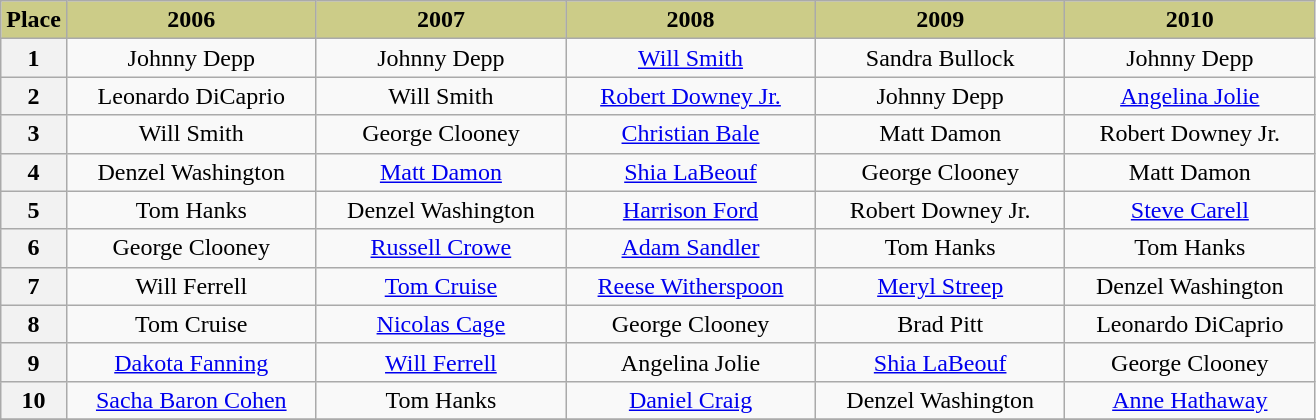<table class="wikitable" style="text-align:center">
<tr>
<th scope="col" style="background:#CC8" width="5%">Place</th>
<th scope="col" style="background:#CC8" width="19%">2006</th>
<th scope="col" style="background:#CC8" width="19%">2007</th>
<th scope="col" style="background:#CC8" width="19%">2008</th>
<th scope="col" style="background:#CC8" width="19%">2009</th>
<th scope="col" style="background:#CC8" width="19%">2010</th>
</tr>
<tr>
<th scope="row">1</th>
<td>Johnny Depp</td>
<td>Johnny Depp</td>
<td><a href='#'>Will Smith</a></td>
<td>Sandra Bullock</td>
<td>Johnny Depp</td>
</tr>
<tr>
<th scope="row">2</th>
<td>Leonardo DiCaprio</td>
<td>Will Smith</td>
<td><a href='#'>Robert Downey Jr.</a></td>
<td>Johnny Depp</td>
<td><a href='#'>Angelina Jolie</a></td>
</tr>
<tr>
<th scope="row">3</th>
<td>Will Smith</td>
<td>George Clooney</td>
<td><a href='#'>Christian Bale</a></td>
<td>Matt Damon</td>
<td>Robert Downey Jr.</td>
</tr>
<tr>
<th scope="row">4</th>
<td>Denzel Washington</td>
<td><a href='#'>Matt Damon</a></td>
<td><a href='#'>Shia LaBeouf</a></td>
<td>George Clooney</td>
<td>Matt Damon</td>
</tr>
<tr>
<th scope="row">5</th>
<td>Tom Hanks</td>
<td>Denzel Washington</td>
<td><a href='#'>Harrison Ford</a></td>
<td>Robert Downey Jr.</td>
<td><a href='#'>Steve Carell</a></td>
</tr>
<tr>
<th scope="row">6</th>
<td>George Clooney</td>
<td><a href='#'>Russell Crowe</a></td>
<td><a href='#'>Adam Sandler</a></td>
<td>Tom Hanks</td>
<td>Tom Hanks</td>
</tr>
<tr>
<th scope="row">7</th>
<td>Will Ferrell</td>
<td><a href='#'>Tom Cruise</a></td>
<td><a href='#'>Reese Witherspoon</a></td>
<td><a href='#'>Meryl Streep</a></td>
<td>Denzel Washington</td>
</tr>
<tr>
<th scope="row">8</th>
<td>Tom Cruise</td>
<td><a href='#'>Nicolas Cage</a></td>
<td>George Clooney</td>
<td>Brad Pitt</td>
<td>Leonardo DiCaprio</td>
</tr>
<tr>
<th scope="row">9</th>
<td><a href='#'>Dakota Fanning</a></td>
<td><a href='#'>Will Ferrell</a></td>
<td>Angelina Jolie</td>
<td><a href='#'>Shia LaBeouf</a></td>
<td>George Clooney</td>
</tr>
<tr>
<th scope="row">10</th>
<td><a href='#'>Sacha Baron Cohen</a></td>
<td>Tom Hanks</td>
<td><a href='#'>Daniel Craig</a></td>
<td>Denzel Washington</td>
<td><a href='#'>Anne Hathaway</a></td>
</tr>
<tr>
</tr>
</table>
